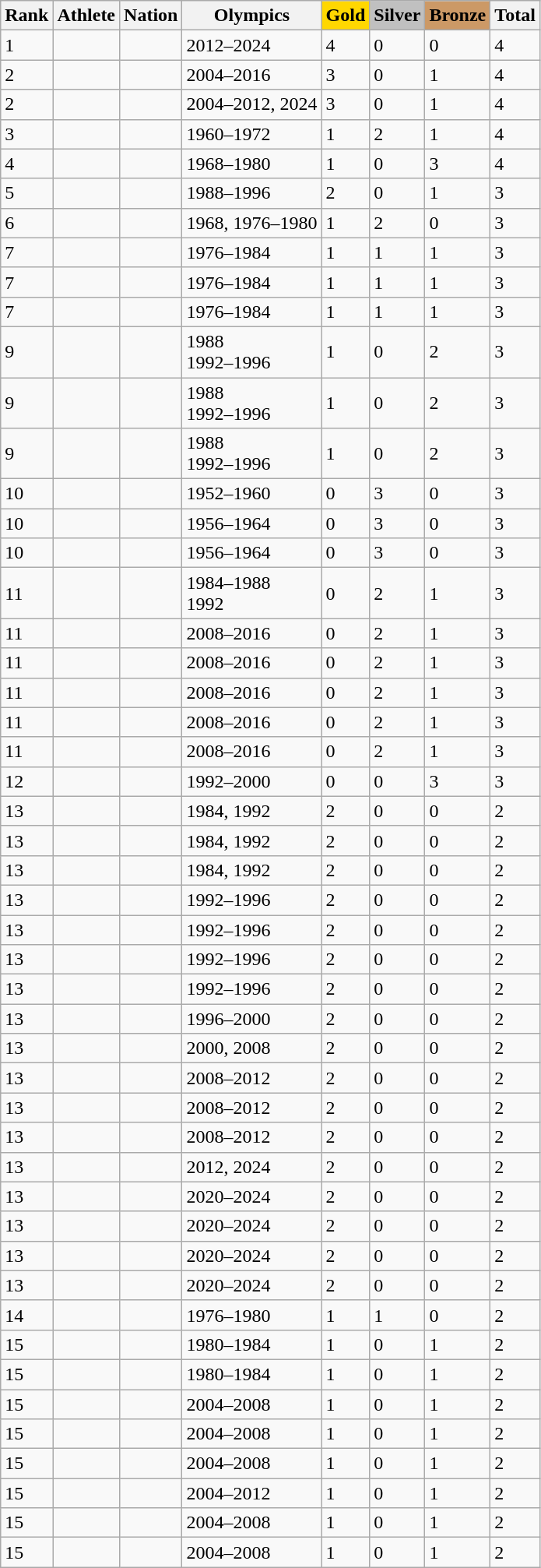<table class="wikitable sortable">
<tr>
<th>Rank</th>
<th>Athlete</th>
<th>Nation</th>
<th>Olympics</th>
<th style="background-color:gold">Gold</th>
<th style="background-color:silver">Silver</th>
<th style="background-color:#cc9966">Bronze</th>
<th>Total</th>
</tr>
<tr>
<td>1</td>
<td></td>
<td></td>
<td>2012–2024</td>
<td>4</td>
<td>0</td>
<td>0</td>
<td>4</td>
</tr>
<tr>
<td>2</td>
<td></td>
<td></td>
<td>2004–2016</td>
<td>3</td>
<td>0</td>
<td>1</td>
<td>4</td>
</tr>
<tr>
<td>2</td>
<td></td>
<td></td>
<td>2004–2012, 2024</td>
<td>3</td>
<td>0</td>
<td>1</td>
<td>4</td>
</tr>
<tr>
<td>3</td>
<td></td>
<td></td>
<td>1960–1972</td>
<td>1</td>
<td>2</td>
<td>1</td>
<td>4</td>
</tr>
<tr>
<td>4</td>
<td></td>
<td></td>
<td>1968–1980</td>
<td>1</td>
<td>0</td>
<td>3</td>
<td>4</td>
</tr>
<tr>
<td>5</td>
<td></td>
<td></td>
<td>1988–1996</td>
<td>2</td>
<td>0</td>
<td>1</td>
<td>3</td>
</tr>
<tr>
<td>6</td>
<td></td>
<td></td>
<td>1968, 1976–1980</td>
<td>1</td>
<td>2</td>
<td>0</td>
<td>3</td>
</tr>
<tr>
<td>7</td>
<td></td>
<td></td>
<td>1976–1984</td>
<td>1</td>
<td>1</td>
<td>1</td>
<td>3</td>
</tr>
<tr>
<td>7</td>
<td></td>
<td></td>
<td>1976–1984</td>
<td>1</td>
<td>1</td>
<td>1</td>
<td>3</td>
</tr>
<tr>
<td>7</td>
<td></td>
<td></td>
<td>1976–1984</td>
<td>1</td>
<td>1</td>
<td>1</td>
<td>3</td>
</tr>
<tr>
<td>9</td>
<td></td>
<td><br></td>
<td>1988<br>1992–1996</td>
<td>1</td>
<td>0</td>
<td>2</td>
<td>3</td>
</tr>
<tr>
<td>9</td>
<td></td>
<td><br></td>
<td>1988<br>1992–1996</td>
<td>1</td>
<td>0</td>
<td>2</td>
<td>3</td>
</tr>
<tr>
<td>9</td>
<td></td>
<td><br></td>
<td>1988<br>1992–1996</td>
<td>1</td>
<td>0</td>
<td>2</td>
<td>3</td>
</tr>
<tr>
<td>10</td>
<td></td>
<td></td>
<td>1952–1960</td>
<td>0</td>
<td>3</td>
<td>0</td>
<td>3</td>
</tr>
<tr>
<td>10</td>
<td></td>
<td></td>
<td>1956–1964</td>
<td>0</td>
<td>3</td>
<td>0</td>
<td>3</td>
</tr>
<tr>
<td>10</td>
<td></td>
<td></td>
<td>1956–1964</td>
<td>0</td>
<td>3</td>
<td>0</td>
<td>3</td>
</tr>
<tr>
<td>11</td>
<td></td>
<td><br></td>
<td>1984–1988<br>1992</td>
<td>0</td>
<td>2</td>
<td>1</td>
<td>3</td>
</tr>
<tr>
<td>11</td>
<td></td>
<td></td>
<td>2008–2016</td>
<td>0</td>
<td>2</td>
<td>1</td>
<td>3</td>
</tr>
<tr>
<td>11</td>
<td></td>
<td></td>
<td>2008–2016</td>
<td>0</td>
<td>2</td>
<td>1</td>
<td>3</td>
</tr>
<tr>
<td>11</td>
<td></td>
<td></td>
<td>2008–2016</td>
<td>0</td>
<td>2</td>
<td>1</td>
<td>3</td>
</tr>
<tr>
<td>11</td>
<td></td>
<td></td>
<td>2008–2016</td>
<td>0</td>
<td>2</td>
<td>1</td>
<td>3</td>
</tr>
<tr>
<td>11</td>
<td></td>
<td></td>
<td>2008–2016</td>
<td>0</td>
<td>2</td>
<td>1</td>
<td>3</td>
</tr>
<tr>
<td>12</td>
<td></td>
<td></td>
<td>1992–2000</td>
<td>0</td>
<td>0</td>
<td>3</td>
<td>3</td>
</tr>
<tr>
<td>13</td>
<td></td>
<td></td>
<td>1984, 1992</td>
<td>2</td>
<td>0</td>
<td>0</td>
<td>2</td>
</tr>
<tr>
<td>13</td>
<td></td>
<td></td>
<td>1984, 1992</td>
<td>2</td>
<td>0</td>
<td>0</td>
<td>2</td>
</tr>
<tr>
<td>13</td>
<td></td>
<td></td>
<td>1984, 1992</td>
<td>2</td>
<td>0</td>
<td>0</td>
<td>2</td>
</tr>
<tr>
<td>13</td>
<td></td>
<td></td>
<td>1992–1996</td>
<td>2</td>
<td>0</td>
<td>0</td>
<td>2</td>
</tr>
<tr>
<td>13</td>
<td></td>
<td></td>
<td>1992–1996</td>
<td>2</td>
<td>0</td>
<td>0</td>
<td>2</td>
</tr>
<tr>
<td>13</td>
<td></td>
<td></td>
<td>1992–1996</td>
<td>2</td>
<td>0</td>
<td>0</td>
<td>2</td>
</tr>
<tr>
<td>13</td>
<td></td>
<td></td>
<td>1992–1996</td>
<td>2</td>
<td>0</td>
<td>0</td>
<td>2</td>
</tr>
<tr>
<td>13</td>
<td></td>
<td></td>
<td>1996–2000</td>
<td>2</td>
<td>0</td>
<td>0</td>
<td>2</td>
</tr>
<tr>
<td>13</td>
<td></td>
<td></td>
<td>2000, 2008</td>
<td>2</td>
<td>0</td>
<td>0</td>
<td>2</td>
</tr>
<tr>
<td>13</td>
<td></td>
<td></td>
<td>2008–2012</td>
<td>2</td>
<td>0</td>
<td>0</td>
<td>2</td>
</tr>
<tr>
<td>13</td>
<td></td>
<td></td>
<td>2008–2012</td>
<td>2</td>
<td>0</td>
<td>0</td>
<td>2</td>
</tr>
<tr>
<td>13</td>
<td></td>
<td></td>
<td>2008–2012</td>
<td>2</td>
<td>0</td>
<td>0</td>
<td>2</td>
</tr>
<tr>
<td>13</td>
<td></td>
<td></td>
<td>2012, 2024</td>
<td>2</td>
<td>0</td>
<td>0</td>
<td>2</td>
</tr>
<tr>
<td>13</td>
<td></td>
<td></td>
<td>2020–2024</td>
<td>2</td>
<td>0</td>
<td>0</td>
<td>2</td>
</tr>
<tr>
<td>13</td>
<td></td>
<td></td>
<td>2020–2024</td>
<td>2</td>
<td>0</td>
<td>0</td>
<td>2</td>
</tr>
<tr>
<td>13</td>
<td></td>
<td></td>
<td>2020–2024</td>
<td>2</td>
<td>0</td>
<td>0</td>
<td>2</td>
</tr>
<tr>
<td>13</td>
<td></td>
<td></td>
<td>2020–2024</td>
<td>2</td>
<td>0</td>
<td>0</td>
<td>2</td>
</tr>
<tr>
<td>14</td>
<td></td>
<td></td>
<td>1976–1980</td>
<td>1</td>
<td>1</td>
<td>0</td>
<td>2</td>
</tr>
<tr>
<td>15</td>
<td></td>
<td></td>
<td>1980–1984</td>
<td>1</td>
<td>0</td>
<td>1</td>
<td>2</td>
</tr>
<tr>
<td>15</td>
<td></td>
<td></td>
<td>1980–1984</td>
<td>1</td>
<td>0</td>
<td>1</td>
<td>2</td>
</tr>
<tr>
<td>15</td>
<td></td>
<td></td>
<td>2004–2008</td>
<td>1</td>
<td>0</td>
<td>1</td>
<td>2</td>
</tr>
<tr>
<td>15</td>
<td></td>
<td></td>
<td>2004–2008</td>
<td>1</td>
<td>0</td>
<td>1</td>
<td>2</td>
</tr>
<tr>
<td>15</td>
<td></td>
<td></td>
<td>2004–2008</td>
<td>1</td>
<td>0</td>
<td>1</td>
<td>2</td>
</tr>
<tr>
<td>15</td>
<td></td>
<td></td>
<td>2004–2012</td>
<td>1</td>
<td>0</td>
<td>1</td>
<td>2</td>
</tr>
<tr>
<td>15</td>
<td></td>
<td></td>
<td>2004–2008</td>
<td>1</td>
<td>0</td>
<td>1</td>
<td>2</td>
</tr>
<tr>
<td>15</td>
<td></td>
<td></td>
<td>2004–2008</td>
<td>1</td>
<td>0</td>
<td>1</td>
<td>2</td>
</tr>
</table>
